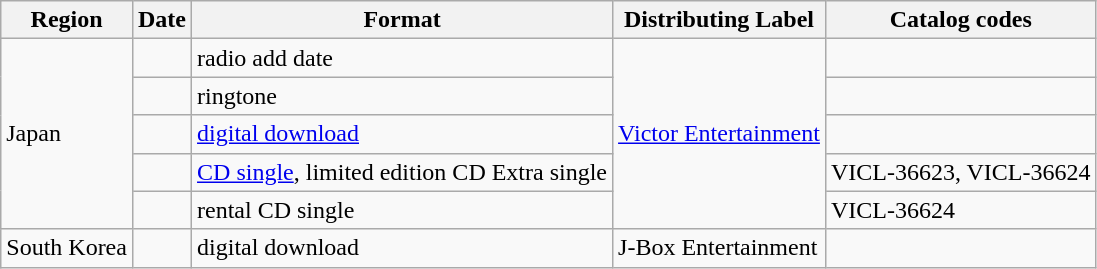<table class="wikitable">
<tr>
<th>Region</th>
<th>Date</th>
<th>Format</th>
<th>Distributing Label</th>
<th>Catalog codes</th>
</tr>
<tr>
<td rowspan="5">Japan</td>
<td></td>
<td>radio add date</td>
<td rowspan="5"><a href='#'>Victor Entertainment</a></td>
<td></td>
</tr>
<tr>
<td></td>
<td>ringtone</td>
<td></td>
</tr>
<tr>
<td></td>
<td><a href='#'>digital download</a></td>
<td></td>
</tr>
<tr>
<td></td>
<td><a href='#'>CD single</a>, limited edition CD Extra single</td>
<td>VICL-36623, VICL-36624</td>
</tr>
<tr>
<td></td>
<td>rental CD single</td>
<td>VICL-36624</td>
</tr>
<tr>
<td>South Korea</td>
<td></td>
<td>digital download</td>
<td>J-Box Entertainment</td>
<td></td>
</tr>
</table>
